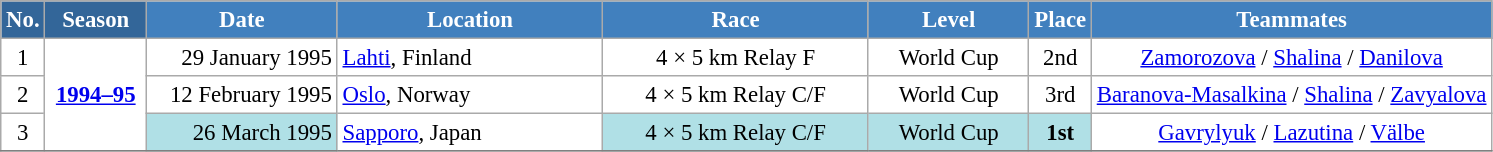<table class="wikitable sortable" style="font-size:95%; text-align:center; border:grey solid 1px; border-collapse:collapse; background:#ffffff;">
<tr style="background:#efefef;">
<th style="background-color:#369; color:white;">No.</th>
<th style="background-color:#369; color:white;">Season</th>
<th style="background-color:#4180be; color:white; width:120px;">Date</th>
<th style="background-color:#4180be; color:white; width:170px;">Location</th>
<th style="background-color:#4180be; color:white; width:170px;">Race</th>
<th style="background-color:#4180be; color:white; width:100px;">Level</th>
<th style="background-color:#4180be; color:white;">Place</th>
<th style="background-color:#4180be; color:white;">Teammates</th>
</tr>
<tr>
<td align=center>1</td>
<td rowspan=3 align=center><strong> <a href='#'>1994–95</a> </strong></td>
<td align=right>29 January 1995</td>
<td align=left> <a href='#'>Lahti</a>, Finland</td>
<td>4 × 5 km Relay F</td>
<td>World Cup</td>
<td>2nd</td>
<td><a href='#'>Zamorozova</a> / <a href='#'>Shalina</a> / <a href='#'>Danilova</a></td>
</tr>
<tr>
<td align=center>2</td>
<td align=right>12 February 1995</td>
<td align=left> <a href='#'>Oslo</a>, Norway</td>
<td>4 × 5 km Relay C/F</td>
<td>World Cup</td>
<td>3rd</td>
<td><a href='#'>Baranova-Masalkina</a> / <a href='#'>Shalina</a> / <a href='#'>Zavyalova</a></td>
</tr>
<tr>
<td align=center>3</td>
<td bgcolor="#BOEOE6" align=right>26 March 1995</td>
<td align=left> <a href='#'>Sapporo</a>, Japan</td>
<td bgcolor="#BOEOE6">4 × 5 km Relay C/F</td>
<td bgcolor="#BOEOE6">World Cup</td>
<td bgcolor="#BOEOE6"><strong>1st</strong></td>
<td><a href='#'>Gavrylyuk</a> / <a href='#'>Lazutina</a> / <a href='#'>Välbe</a></td>
</tr>
<tr>
</tr>
</table>
